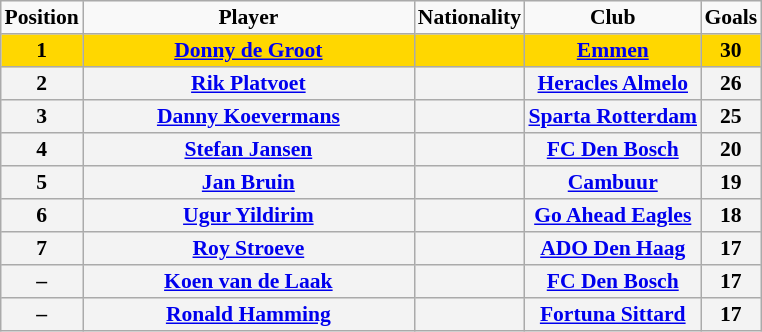<table border="2" cellpadding="2" cellspacing="0" style="margin: 0; background: #f9f9f9; border: 1px #aaa solid; border-collapse: collapse; font-size: 90%;">
<tr>
<th>Position</th>
<th style="width: 15em">Player</th>
<th>Nationality</th>
<th>Club</th>
<th>Goals</th>
</tr>
<tr>
<th bgcolor="gold">1</th>
<th bgcolor="gold"><a href='#'>Donny de Groot</a></th>
<th bgcolor="gold"></th>
<th bgcolor="gold"><a href='#'>Emmen</a></th>
<th bgcolor="gold">30</th>
</tr>
<tr>
<th bgcolor="F3F3F3">2</th>
<th bgcolor="F3F3F3"><a href='#'>Rik Platvoet</a></th>
<th bgcolor="F3F3F3"></th>
<th bgcolor="F3F3F3"><a href='#'>Heracles Almelo</a></th>
<th bgcolor="F3F3F3">26</th>
</tr>
<tr>
<th bgcolor="F3F3F3">3</th>
<th bgcolor="F3F3F3"><a href='#'>Danny Koevermans</a></th>
<th bgcolor="F3F3F3"></th>
<th bgcolor="F3F3F3"><a href='#'>Sparta Rotterdam</a></th>
<th bgcolor="F3F3F3">25</th>
</tr>
<tr>
<th bgcolor="F3F3F3">4</th>
<th bgcolor="F3F3F3"><a href='#'>Stefan Jansen</a></th>
<th bgcolor="F3F3F3"></th>
<th bgcolor="F3F3F3"><a href='#'>FC Den Bosch</a></th>
<th bgcolor="F3F3F3">20</th>
</tr>
<tr>
<th bgcolor="F3F3F3">5</th>
<th bgcolor="F3F3F3"><a href='#'>Jan Bruin</a></th>
<th bgcolor="F3F3F3"></th>
<th bgcolor="F3F3F3"><a href='#'>Cambuur</a></th>
<th bgcolor="F3F3F3">19</th>
</tr>
<tr>
<th bgcolor="F3F3F3">6</th>
<th bgcolor="F3F3F3"><a href='#'>Ugur Yildirim</a></th>
<th bgcolor="F3F3F3"></th>
<th bgcolor="F3F3F3"><a href='#'>Go Ahead Eagles</a></th>
<th bgcolor="F3F3F3">18</th>
</tr>
<tr>
<th bgcolor="F3F3F3">7</th>
<th bgcolor="F3F3F3"><a href='#'>Roy Stroeve</a></th>
<th bgcolor="F3F3F3"></th>
<th bgcolor="F3F3F3"><a href='#'>ADO Den Haag</a></th>
<th bgcolor="F3F3F3">17</th>
</tr>
<tr>
<th bgcolor="F3F3F3">–</th>
<th bgcolor="F3F3F3"><a href='#'>Koen van de Laak</a></th>
<th bgcolor="F3F3F3"></th>
<th bgcolor="F3F3F3"><a href='#'>FC Den Bosch</a></th>
<th bgcolor="F3F3F3">17</th>
</tr>
<tr>
<th bgcolor="F3F3F3">–</th>
<th bgcolor="F3F3F3"><a href='#'>Ronald Hamming</a></th>
<th bgcolor="F3F3F3"></th>
<th bgcolor="F3F3F3"><a href='#'>Fortuna Sittard</a></th>
<th bgcolor="F3F3F3">17</th>
</tr>
</table>
